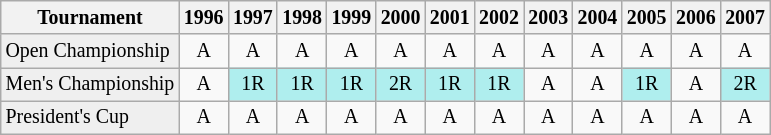<table class="wikitable nowrap" style=text-align:center;font-size:83%>
<tr>
<th>Tournament</th>
<th>1996</th>
<th>1997</th>
<th>1998</th>
<th>1999</th>
<th>2000</th>
<th>2001</th>
<th>2002</th>
<th>2003</th>
<th>2004</th>
<th>2005</th>
<th>2006</th>
<th>2007</th>
</tr>
<tr>
<td style="background:#efefef; text-align:left;">Open Championship</td>
<td>A</td>
<td>A</td>
<td>A</td>
<td>A</td>
<td>A</td>
<td>A</td>
<td>A</td>
<td>A</td>
<td>A</td>
<td>A</td>
<td>A</td>
<td>A</td>
</tr>
<tr>
<td style="background:#efefef; text-align:left;">Men's Championship</td>
<td>A</td>
<td style="background:#afeeee;">1R</td>
<td style="background:#afeeee;">1R</td>
<td style="background:#afeeee;">1R</td>
<td style="background:#afeeee;">2R</td>
<td style="background:#afeeee;">1R</td>
<td style="background:#afeeee;">1R</td>
<td>A</td>
<td>A</td>
<td style="background:#afeeee;">1R</td>
<td>A</td>
<td style="background:#afeeee;">2R</td>
</tr>
<tr>
<td style="background:#efefef; text-align:left;">President's Cup</td>
<td>A</td>
<td>A</td>
<td>A</td>
<td>A</td>
<td>A</td>
<td>A</td>
<td>A</td>
<td>A</td>
<td>A</td>
<td>A</td>
<td>A</td>
<td>A</td>
</tr>
</table>
